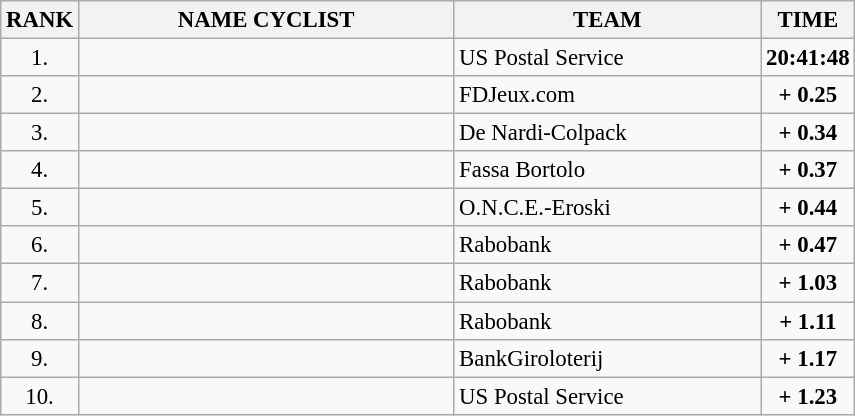<table class="wikitable" style="font-size:95%;">
<tr>
<th>RANK</th>
<th align="left" style="width: 16em">NAME CYCLIST</th>
<th align="left" style="width: 13em">TEAM</th>
<th>TIME</th>
</tr>
<tr>
<td align="center">1.</td>
<td></td>
<td>US Postal Service</td>
<td align="center"><strong>20:41:48</strong></td>
</tr>
<tr>
<td align="center">2.</td>
<td></td>
<td>FDJeux.com</td>
<td align="center"><strong>+ 0.25</strong></td>
</tr>
<tr>
<td align="center">3.</td>
<td></td>
<td>De Nardi-Colpack</td>
<td align="center"><strong>+ 0.34</strong></td>
</tr>
<tr>
<td align="center">4.</td>
<td></td>
<td>Fassa Bortolo</td>
<td align="center"><strong>+ 0.37</strong></td>
</tr>
<tr>
<td align="center">5.</td>
<td></td>
<td>O.N.C.E.-Eroski</td>
<td align="center"><strong>+ 0.44</strong></td>
</tr>
<tr>
<td align="center">6.</td>
<td></td>
<td>Rabobank</td>
<td align="center"><strong>+ 0.47</strong></td>
</tr>
<tr>
<td align="center">7.</td>
<td></td>
<td>Rabobank</td>
<td align="center"><strong>+ 1.03</strong></td>
</tr>
<tr>
<td align="center">8.</td>
<td></td>
<td>Rabobank</td>
<td align="center"><strong>+ 1.11</strong></td>
</tr>
<tr>
<td align="center">9.</td>
<td></td>
<td>BankGiroloterij</td>
<td align="center"><strong>+ 1.17</strong></td>
</tr>
<tr>
<td align="center">10.</td>
<td></td>
<td>US Postal Service</td>
<td align="center"><strong>+ 1.23</strong></td>
</tr>
</table>
